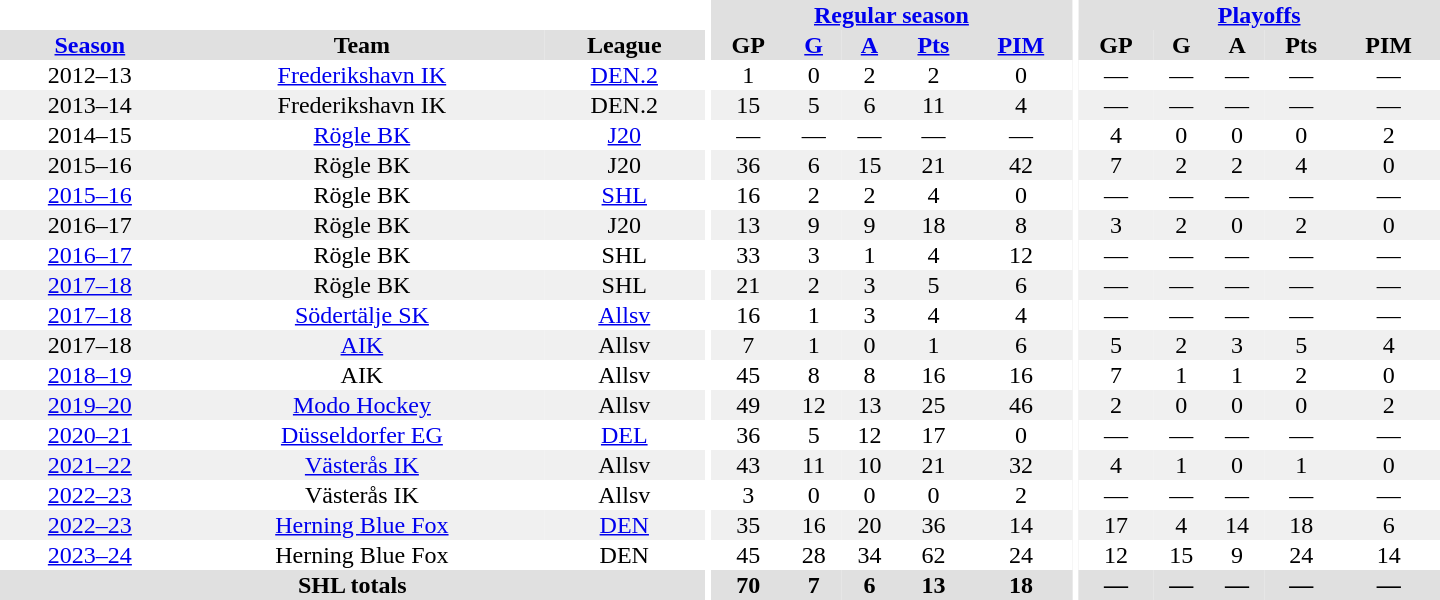<table border="0" cellpadding="1" cellspacing="0" style="text-align:center; width:60em">
<tr bgcolor="#e0e0e0">
<th colspan="3" bgcolor="#ffffff"></th>
<th rowspan="99" bgcolor="#ffffff"></th>
<th colspan="5"><a href='#'>Regular season</a></th>
<th rowspan="99" bgcolor="#ffffff"></th>
<th colspan="5"><a href='#'>Playoffs</a></th>
</tr>
<tr bgcolor="#e0e0e0">
<th><a href='#'>Season</a></th>
<th>Team</th>
<th>League</th>
<th>GP</th>
<th><a href='#'>G</a></th>
<th><a href='#'>A</a></th>
<th><a href='#'>Pts</a></th>
<th><a href='#'>PIM</a></th>
<th>GP</th>
<th>G</th>
<th>A</th>
<th>Pts</th>
<th>PIM</th>
</tr>
<tr>
<td>2012–13</td>
<td><a href='#'>Frederikshavn IK</a></td>
<td><a href='#'>DEN.2</a></td>
<td>1</td>
<td>0</td>
<td>2</td>
<td>2</td>
<td>0</td>
<td>—</td>
<td>—</td>
<td>—</td>
<td>—</td>
<td>—</td>
</tr>
<tr bgcolor="#f0f0f0">
<td>2013–14</td>
<td>Frederikshavn IK</td>
<td>DEN.2</td>
<td>15</td>
<td>5</td>
<td>6</td>
<td>11</td>
<td>4</td>
<td>—</td>
<td>—</td>
<td>—</td>
<td>—</td>
<td>—</td>
</tr>
<tr>
<td>2014–15</td>
<td><a href='#'>Rögle BK</a></td>
<td><a href='#'>J20</a></td>
<td>—</td>
<td>—</td>
<td>—</td>
<td>—</td>
<td>—</td>
<td>4</td>
<td>0</td>
<td>0</td>
<td>0</td>
<td>2</td>
</tr>
<tr bgcolor="#f0f0f0">
<td>2015–16</td>
<td>Rögle BK</td>
<td>J20</td>
<td>36</td>
<td>6</td>
<td>15</td>
<td>21</td>
<td>42</td>
<td>7</td>
<td>2</td>
<td>2</td>
<td>4</td>
<td>0</td>
</tr>
<tr>
<td><a href='#'>2015–16</a></td>
<td>Rögle BK</td>
<td><a href='#'>SHL</a></td>
<td>16</td>
<td>2</td>
<td>2</td>
<td>4</td>
<td>0</td>
<td>—</td>
<td>—</td>
<td>—</td>
<td>—</td>
<td>—</td>
</tr>
<tr bgcolor="#f0f0f0">
<td>2016–17</td>
<td>Rögle BK</td>
<td>J20</td>
<td>13</td>
<td>9</td>
<td>9</td>
<td>18</td>
<td>8</td>
<td>3</td>
<td>2</td>
<td>0</td>
<td>2</td>
<td>0</td>
</tr>
<tr>
<td><a href='#'>2016–17</a></td>
<td>Rögle BK</td>
<td>SHL</td>
<td>33</td>
<td>3</td>
<td>1</td>
<td>4</td>
<td>12</td>
<td>—</td>
<td>—</td>
<td>—</td>
<td>—</td>
<td>—</td>
</tr>
<tr bgcolor="#f0f0f0">
<td><a href='#'>2017–18</a></td>
<td>Rögle BK</td>
<td>SHL</td>
<td>21</td>
<td>2</td>
<td>3</td>
<td>5</td>
<td>6</td>
<td>—</td>
<td>—</td>
<td>—</td>
<td>—</td>
<td>—</td>
</tr>
<tr>
<td><a href='#'>2017–18</a></td>
<td><a href='#'>Södertälje SK</a></td>
<td><a href='#'>Allsv</a></td>
<td>16</td>
<td>1</td>
<td>3</td>
<td>4</td>
<td>4</td>
<td>—</td>
<td>—</td>
<td>—</td>
<td>—</td>
<td>—</td>
</tr>
<tr bgcolor="#f0f0f0">
<td>2017–18</td>
<td><a href='#'>AIK</a></td>
<td>Allsv</td>
<td>7</td>
<td>1</td>
<td>0</td>
<td>1</td>
<td>6</td>
<td>5</td>
<td>2</td>
<td>3</td>
<td>5</td>
<td>4</td>
</tr>
<tr>
<td><a href='#'>2018–19</a></td>
<td>AIK</td>
<td>Allsv</td>
<td>45</td>
<td>8</td>
<td>8</td>
<td>16</td>
<td>16</td>
<td>7</td>
<td>1</td>
<td>1</td>
<td>2</td>
<td>0</td>
</tr>
<tr bgcolor="#f0f0f0">
<td><a href='#'>2019–20</a></td>
<td><a href='#'>Modo Hockey</a></td>
<td>Allsv</td>
<td>49</td>
<td>12</td>
<td>13</td>
<td>25</td>
<td>46</td>
<td>2</td>
<td>0</td>
<td>0</td>
<td>0</td>
<td>2</td>
</tr>
<tr>
<td><a href='#'>2020–21</a></td>
<td><a href='#'>Düsseldorfer EG</a></td>
<td><a href='#'>DEL</a></td>
<td>36</td>
<td>5</td>
<td>12</td>
<td>17</td>
<td>0</td>
<td>—</td>
<td>—</td>
<td>—</td>
<td>—</td>
<td>—</td>
</tr>
<tr bgcolor="#f0f0f0">
<td><a href='#'>2021–22</a></td>
<td><a href='#'>Västerås IK</a></td>
<td>Allsv</td>
<td>43</td>
<td>11</td>
<td>10</td>
<td>21</td>
<td>32</td>
<td>4</td>
<td>1</td>
<td>0</td>
<td>1</td>
<td>0</td>
</tr>
<tr>
<td><a href='#'>2022–23</a></td>
<td>Västerås IK</td>
<td>Allsv</td>
<td>3</td>
<td>0</td>
<td>0</td>
<td>0</td>
<td>2</td>
<td>—</td>
<td>—</td>
<td>—</td>
<td>—</td>
<td>—</td>
</tr>
<tr bgcolor="#f0f0f0">
<td><a href='#'>2022–23</a></td>
<td><a href='#'>Herning Blue Fox</a></td>
<td><a href='#'>DEN</a></td>
<td>35</td>
<td>16</td>
<td>20</td>
<td>36</td>
<td>14</td>
<td>17</td>
<td>4</td>
<td>14</td>
<td>18</td>
<td>6</td>
</tr>
<tr>
<td><a href='#'>2023–24</a></td>
<td>Herning Blue Fox</td>
<td>DEN</td>
<td>45</td>
<td>28</td>
<td>34</td>
<td>62</td>
<td>24</td>
<td>12</td>
<td>15</td>
<td>9</td>
<td>24</td>
<td>14</td>
</tr>
<tr bgcolor="#e0e0e0">
<th colspan="3">SHL totals</th>
<th>70</th>
<th>7</th>
<th>6</th>
<th>13</th>
<th>18</th>
<th>—</th>
<th>—</th>
<th>—</th>
<th>—</th>
<th>—</th>
</tr>
</table>
